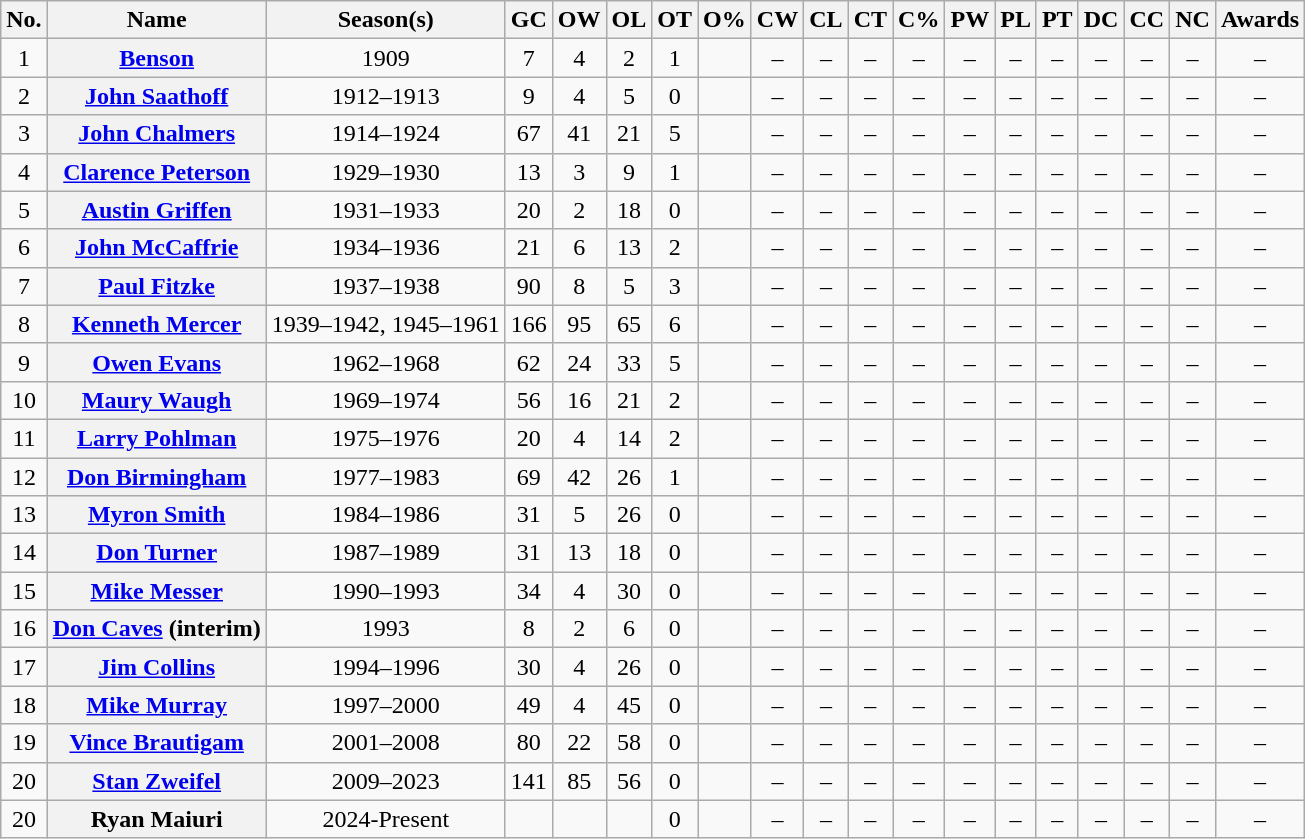<table class="wikitable sortable plainrowheaders" style="text-align:center">
<tr>
<th scope="col" class="unsortable">No.</th>
<th scope="col">Name</th>
<th scope="col">Season(s)</th>
<th scope="col">GC</th>
<th scope="col">OW</th>
<th scope="col">OL</th>
<th scope="col">OT</th>
<th scope="col">O%</th>
<th scope="col">CW</th>
<th scope="col">CL</th>
<th scope="col">CT</th>
<th scope="col">C%</th>
<th scope="col">PW</th>
<th scope="col">PL</th>
<th scope="col">PT</th>
<th scope="col">DC</th>
<th scope="col">CC</th>
<th scope="col">NC</th>
<th scope="col" class="unsortable">Awards</th>
</tr>
<tr>
<td>1</td>
<th scope="row"><a href='#'>Benson</a></th>
<td>1909</td>
<td>7</td>
<td>4</td>
<td>2</td>
<td>1</td>
<td></td>
<td>–</td>
<td>–</td>
<td>–</td>
<td>–</td>
<td>–</td>
<td>–</td>
<td>–</td>
<td>–</td>
<td>–</td>
<td>–</td>
<td>–</td>
</tr>
<tr>
<td>2</td>
<th scope="row"><a href='#'>John Saathoff</a></th>
<td>1912–1913</td>
<td>9</td>
<td>4</td>
<td>5</td>
<td>0</td>
<td></td>
<td>–</td>
<td>–</td>
<td>–</td>
<td>–</td>
<td>–</td>
<td>–</td>
<td>–</td>
<td>–</td>
<td>–</td>
<td>–</td>
<td>–</td>
</tr>
<tr>
<td>3</td>
<th scope="row"><a href='#'>John Chalmers</a></th>
<td>1914–1924</td>
<td>67</td>
<td>41</td>
<td>21</td>
<td>5</td>
<td></td>
<td>–</td>
<td>–</td>
<td>–</td>
<td>–</td>
<td>–</td>
<td>–</td>
<td>–</td>
<td>–</td>
<td>–</td>
<td>–</td>
<td>–</td>
</tr>
<tr>
<td>4</td>
<th scope="row"><a href='#'>Clarence Peterson</a></th>
<td>1929–1930</td>
<td>13</td>
<td>3</td>
<td>9</td>
<td>1</td>
<td></td>
<td>–</td>
<td>–</td>
<td>–</td>
<td>–</td>
<td>–</td>
<td>–</td>
<td>–</td>
<td>–</td>
<td>–</td>
<td>–</td>
<td>–</td>
</tr>
<tr>
<td>5</td>
<th scope="row"><a href='#'>Austin Griffen</a></th>
<td>1931–1933</td>
<td>20</td>
<td>2</td>
<td>18</td>
<td>0</td>
<td></td>
<td>–</td>
<td>–</td>
<td>–</td>
<td>–</td>
<td>–</td>
<td>–</td>
<td>–</td>
<td>–</td>
<td>–</td>
<td>–</td>
<td>–</td>
</tr>
<tr>
<td>6</td>
<th scope="row"><a href='#'>John McCaffrie</a></th>
<td>1934–1936</td>
<td>21</td>
<td>6</td>
<td>13</td>
<td>2</td>
<td></td>
<td>–</td>
<td>–</td>
<td>–</td>
<td>–</td>
<td>–</td>
<td>–</td>
<td>–</td>
<td>–</td>
<td>–</td>
<td>–</td>
<td>–</td>
</tr>
<tr>
<td>7</td>
<th scope="row"><a href='#'>Paul Fitzke</a></th>
<td>1937–1938</td>
<td>90</td>
<td>8</td>
<td>5</td>
<td>3</td>
<td></td>
<td>–</td>
<td>–</td>
<td>–</td>
<td>–</td>
<td>–</td>
<td>–</td>
<td>–</td>
<td>–</td>
<td>–</td>
<td>–</td>
<td>–</td>
</tr>
<tr>
<td>8</td>
<th scope="row"><a href='#'>Kenneth Mercer</a></th>
<td>1939–1942, 1945–1961</td>
<td>166</td>
<td>95</td>
<td>65</td>
<td>6</td>
<td></td>
<td>–</td>
<td>–</td>
<td>–</td>
<td>–</td>
<td>–</td>
<td>–</td>
<td>–</td>
<td>–</td>
<td>–</td>
<td>–</td>
<td>–</td>
</tr>
<tr>
<td>9</td>
<th scope="row"><a href='#'>Owen Evans</a></th>
<td>1962–1968</td>
<td>62</td>
<td>24</td>
<td>33</td>
<td>5</td>
<td></td>
<td>–</td>
<td>–</td>
<td>–</td>
<td>–</td>
<td>–</td>
<td>–</td>
<td>–</td>
<td>–</td>
<td>–</td>
<td>–</td>
<td>–</td>
</tr>
<tr>
<td>10</td>
<th scope="row"><a href='#'>Maury Waugh</a></th>
<td>1969–1974</td>
<td>56</td>
<td>16</td>
<td>21</td>
<td>2</td>
<td></td>
<td>–</td>
<td>–</td>
<td>–</td>
<td>–</td>
<td>–</td>
<td>–</td>
<td>–</td>
<td>–</td>
<td>–</td>
<td>–</td>
<td>–</td>
</tr>
<tr>
<td>11</td>
<th scope="row"><a href='#'>Larry Pohlman</a></th>
<td>1975–1976</td>
<td>20</td>
<td>4</td>
<td>14</td>
<td>2</td>
<td></td>
<td>–</td>
<td>–</td>
<td>–</td>
<td>–</td>
<td>–</td>
<td>–</td>
<td>–</td>
<td>–</td>
<td>–</td>
<td>–</td>
<td>–</td>
</tr>
<tr>
<td>12</td>
<th scope="row"><a href='#'>Don Birmingham</a></th>
<td>1977–1983</td>
<td>69</td>
<td>42</td>
<td>26</td>
<td>1</td>
<td></td>
<td>–</td>
<td>–</td>
<td>–</td>
<td>–</td>
<td>–</td>
<td>–</td>
<td>–</td>
<td>–</td>
<td>–</td>
<td>–</td>
<td>–</td>
</tr>
<tr>
<td>13</td>
<th scope="row"><a href='#'>Myron Smith</a></th>
<td>1984–1986</td>
<td>31</td>
<td>5</td>
<td>26</td>
<td>0</td>
<td></td>
<td>–</td>
<td>–</td>
<td>–</td>
<td>–</td>
<td>–</td>
<td>–</td>
<td>–</td>
<td>–</td>
<td>–</td>
<td>–</td>
<td>–</td>
</tr>
<tr>
<td>14</td>
<th scope="row"><a href='#'>Don Turner</a></th>
<td>1987–1989</td>
<td>31</td>
<td>13</td>
<td>18</td>
<td>0</td>
<td></td>
<td>–</td>
<td>–</td>
<td>–</td>
<td>–</td>
<td>–</td>
<td>–</td>
<td>–</td>
<td>–</td>
<td>–</td>
<td>–</td>
<td>–</td>
</tr>
<tr>
<td>15</td>
<th scope="row"><a href='#'>Mike Messer</a></th>
<td>1990–1993</td>
<td>34</td>
<td>4</td>
<td>30</td>
<td>0</td>
<td></td>
<td>–</td>
<td>–</td>
<td>–</td>
<td>–</td>
<td>–</td>
<td>–</td>
<td>–</td>
<td>–</td>
<td>–</td>
<td>–</td>
<td>–</td>
</tr>
<tr>
<td>16</td>
<th scope="row"><a href='#'>Don Caves</a> (interim)</th>
<td>1993</td>
<td>8</td>
<td>2</td>
<td>6</td>
<td>0</td>
<td></td>
<td>–</td>
<td>–</td>
<td>–</td>
<td>–</td>
<td>–</td>
<td>–</td>
<td>–</td>
<td>–</td>
<td>–</td>
<td>–</td>
<td>–</td>
</tr>
<tr>
<td>17</td>
<th scope="row"><a href='#'>Jim Collins</a></th>
<td>1994–1996</td>
<td>30</td>
<td>4</td>
<td>26</td>
<td>0</td>
<td></td>
<td>–</td>
<td>–</td>
<td>–</td>
<td>–</td>
<td>–</td>
<td>–</td>
<td>–</td>
<td>–</td>
<td>–</td>
<td>–</td>
<td>–</td>
</tr>
<tr>
<td>18</td>
<th scope="row"><a href='#'>Mike Murray</a></th>
<td>1997–2000</td>
<td>49</td>
<td>4</td>
<td>45</td>
<td>0</td>
<td></td>
<td>–</td>
<td>–</td>
<td>–</td>
<td>–</td>
<td>–</td>
<td>–</td>
<td>–</td>
<td>–</td>
<td>–</td>
<td>–</td>
<td>–</td>
</tr>
<tr>
<td>19</td>
<th scope="row"><a href='#'>Vince Brautigam</a></th>
<td>2001–2008</td>
<td>80</td>
<td>22</td>
<td>58</td>
<td>0</td>
<td></td>
<td>–</td>
<td>–</td>
<td>–</td>
<td>–</td>
<td>–</td>
<td>–</td>
<td>–</td>
<td>–</td>
<td>–</td>
<td>–</td>
<td>–</td>
</tr>
<tr>
<td>20</td>
<th scope="row"><a href='#'>Stan Zweifel</a></th>
<td>2009–2023</td>
<td>141</td>
<td>85</td>
<td>56</td>
<td>0</td>
<td></td>
<td>–</td>
<td>–</td>
<td>–</td>
<td>–</td>
<td>–</td>
<td>–</td>
<td>–</td>
<td>–</td>
<td>–</td>
<td>–</td>
<td>–</td>
</tr>
<tr>
<td>20</td>
<th scope="row">Ryan Maiuri</th>
<td>2024-Present</td>
<td></td>
<td></td>
<td></td>
<td>0</td>
<td></td>
<td>–</td>
<td>–</td>
<td>–</td>
<td>–</td>
<td>–</td>
<td>–</td>
<td>–</td>
<td>–</td>
<td>–</td>
<td>–</td>
<td>–</td>
</tr>
</table>
